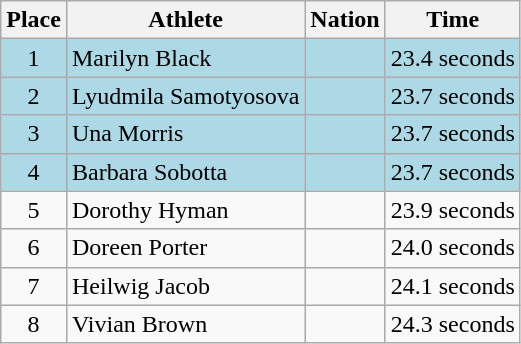<table class=wikitable>
<tr>
<th>Place</th>
<th>Athlete</th>
<th>Nation</th>
<th>Time</th>
</tr>
<tr align=center bgcolor=lightblue>
<td>1</td>
<td align=left>Marilyn Black</td>
<td align=left></td>
<td>23.4 seconds</td>
</tr>
<tr align=center bgcolor=lightblue>
<td>2</td>
<td align=left>Lyudmila Samotyosova</td>
<td align=left></td>
<td>23.7 seconds</td>
</tr>
<tr align=center bgcolor=lightblue>
<td>3</td>
<td align=left>Una Morris</td>
<td align=left></td>
<td>23.7 seconds</td>
</tr>
<tr align=center bgcolor=lightblue>
<td>4</td>
<td align=left>Barbara Sobotta</td>
<td align=left></td>
<td>23.7 seconds</td>
</tr>
<tr align=center>
<td>5</td>
<td align=left>Dorothy Hyman</td>
<td align=left></td>
<td>23.9 seconds</td>
</tr>
<tr align=center>
<td>6</td>
<td align=left>Doreen Porter</td>
<td align=left></td>
<td>24.0 seconds</td>
</tr>
<tr align=center>
<td>7</td>
<td align=left>Heilwig Jacob</td>
<td align=left></td>
<td>24.1 seconds</td>
</tr>
<tr align=center>
<td>8</td>
<td align=left>Vivian Brown</td>
<td align=left></td>
<td>24.3 seconds</td>
</tr>
</table>
